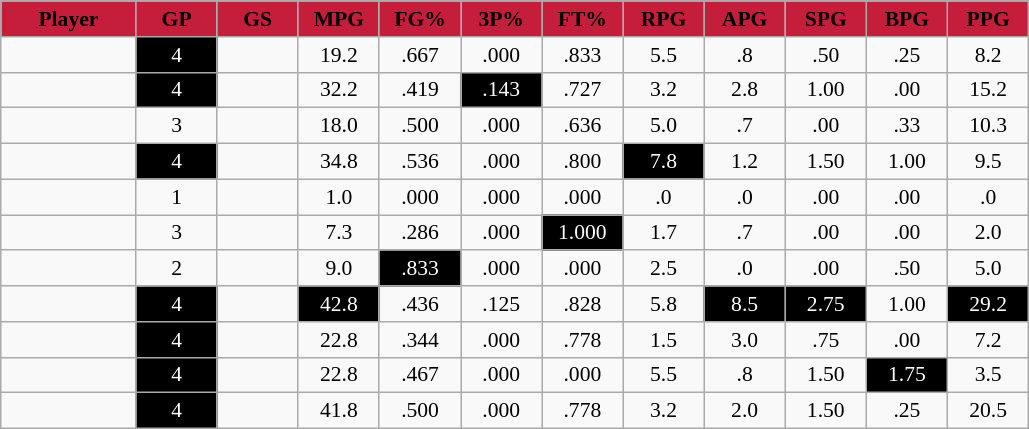<table class="wikitable sortable" style="font-size:90%; text-align:center;">
<tr>
<th style="background:#C41E3A;color:black;" width="10%">Player</th>
<th style="background:#C41E3A;color:black;" width="6%">GP</th>
<th style="background:#C41E3A;color:black;" width="6%">GS</th>
<th style="background:#C41E3A;color:black;" width="6%">MPG</th>
<th style="background:#C41E3A;color:black;" width="6%">FG%</th>
<th style="background:#C41E3A;color:black;" width="6%">3P%</th>
<th style="background:#C41E3A;color:black;" width="6%">FT%</th>
<th style="background:#C41E3A;color:black;" width="6%">RPG</th>
<th style="background:#C41E3A;color:black;" width="6%">APG</th>
<th style="background:#C41E3A;color:black;" width="6%">SPG</th>
<th style="background:#C41E3A;color:black;" width="6%">BPG</th>
<th style="background:#C41E3A;color:black;" width="6%">PPG</th>
</tr>
<tr>
<td></td>
<td style="background:black;color:white;">4</td>
<td></td>
<td>19.2</td>
<td>.667</td>
<td>.000</td>
<td>.833</td>
<td>5.5</td>
<td>.8</td>
<td>.50</td>
<td>.25</td>
<td>8.2</td>
</tr>
<tr>
<td></td>
<td style="background:black;color:white;">4</td>
<td></td>
<td>32.2</td>
<td>.419</td>
<td style="background:black;color:white;">.143</td>
<td>.727</td>
<td>3.2</td>
<td>2.8</td>
<td>1.00</td>
<td>.00</td>
<td>15.2</td>
</tr>
<tr>
<td></td>
<td>3</td>
<td></td>
<td>18.0</td>
<td>.500</td>
<td>.000</td>
<td>.636</td>
<td>5.0</td>
<td>.7</td>
<td>.00</td>
<td>.33</td>
<td>10.3</td>
</tr>
<tr>
<td></td>
<td style="background:black;color:white;">4</td>
<td></td>
<td>34.8</td>
<td>.536</td>
<td>.000</td>
<td>.800</td>
<td style="background:black;color:white;">7.8</td>
<td>1.2</td>
<td>1.50</td>
<td>1.00</td>
<td>9.5</td>
</tr>
<tr>
<td></td>
<td>1</td>
<td></td>
<td>1.0</td>
<td>.000</td>
<td>.000</td>
<td>.000</td>
<td>.0</td>
<td>.0</td>
<td>.00</td>
<td>.00</td>
<td>.0</td>
</tr>
<tr>
<td></td>
<td>3</td>
<td></td>
<td>7.3</td>
<td>.286</td>
<td>.000</td>
<td style="background:black;color:white;">1.000</td>
<td>1.7</td>
<td>.7</td>
<td>.00</td>
<td>.00</td>
<td>2.0</td>
</tr>
<tr>
<td></td>
<td>2</td>
<td></td>
<td>9.0</td>
<td style="background:black;color:white;">.833</td>
<td>.000</td>
<td>.000</td>
<td>2.5</td>
<td>.0</td>
<td>.00</td>
<td>.50</td>
<td>5.0</td>
</tr>
<tr>
<td></td>
<td style="background:black;color:white;">4</td>
<td></td>
<td style="background:black;color:white;">42.8</td>
<td>.436</td>
<td>.125</td>
<td>.828</td>
<td>5.8</td>
<td style="background:black;color:white;">8.5</td>
<td style="background:black;color:white;">2.75</td>
<td>1.00</td>
<td style="background:black;color:white;">29.2</td>
</tr>
<tr>
<td></td>
<td style="background:black;color:white;">4</td>
<td></td>
<td>22.8</td>
<td>.344</td>
<td>.000</td>
<td>.778</td>
<td>1.5</td>
<td>3.0</td>
<td>.75</td>
<td>.00</td>
<td>7.2</td>
</tr>
<tr>
<td></td>
<td style="background:black;color:white;">4</td>
<td></td>
<td>22.8</td>
<td>.467</td>
<td>.000</td>
<td>.000</td>
<td>5.5</td>
<td>.8</td>
<td>1.50</td>
<td style="background:black;color:white;">1.75</td>
<td>3.5</td>
</tr>
<tr>
<td></td>
<td style="background:black;color:white;">4</td>
<td></td>
<td>41.8</td>
<td>.500</td>
<td>.000</td>
<td>.778</td>
<td>3.2</td>
<td>2.0</td>
<td>1.50</td>
<td>.25</td>
<td>20.5</td>
</tr>
</table>
